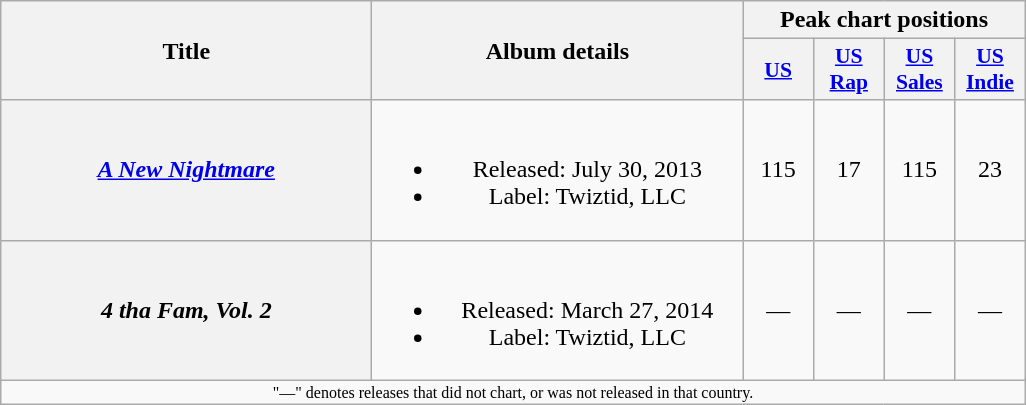<table class="wikitable plainrowheaders" style="text-align:center;">
<tr>
<th rowspan="2" scope="col" style="width:15em;">Title</th>
<th rowspan="2" scope="col" style="width:15em;">Album details</th>
<th colspan="4" scope="col">Peak chart positions</th>
</tr>
<tr>
<th scope="col" style="width:2.8em;font-size:90%;"><a href='#'>US</a><br></th>
<th scope="col" style="width:2.8em;font-size:90%;"><a href='#'>US Rap</a><br></th>
<th scope="col" style="width:2.8em;font-size:90%;"><a href='#'>US Sales</a><br></th>
<th scope="col" style="width:2.8em;font-size:90%;"><a href='#'>US Indie</a><br></th>
</tr>
<tr>
<th scope="row"><em><a href='#'>A New Nightmare</a></em></th>
<td><br><ul><li>Released: July 30, 2013</li><li>Label: Twiztid, LLC</li></ul></td>
<td>115</td>
<td>17</td>
<td>115</td>
<td>23</td>
</tr>
<tr>
<th scope="row"><em>4 tha Fam, Vol. 2</em></th>
<td><br><ul><li>Released: March 27, 2014</li><li>Label: Twiztid, LLC</li></ul></td>
<td>—</td>
<td>—</td>
<td>—</td>
<td>—</td>
</tr>
<tr>
<td colspan="6" style="text-align:center; font-size:8pt;">"—" denotes releases that did not chart, or was not released in that country.</td>
</tr>
</table>
